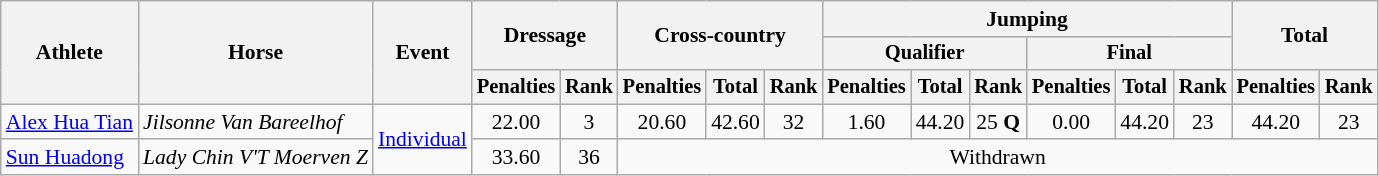<table class=wikitable style=font-size:90%;text-align:center>
<tr>
<th rowspan="3">Athlete</th>
<th rowspan="3">Horse</th>
<th rowspan="3">Event</th>
<th colspan="2" rowspan="2">Dressage</th>
<th colspan="3" rowspan="2">Cross-country</th>
<th colspan="6">Jumping</th>
<th colspan="2" rowspan="2">Total</th>
</tr>
<tr style="font-size:95%">
<th colspan="3">Qualifier</th>
<th colspan="3">Final</th>
</tr>
<tr style="font-size:95%">
<th>Penalties</th>
<th>Rank</th>
<th>Penalties</th>
<th>Total</th>
<th>Rank</th>
<th>Penalties</th>
<th>Total</th>
<th>Rank</th>
<th>Penalties</th>
<th>Total</th>
<th>Rank</th>
<th>Penalties</th>
<th>Rank</th>
</tr>
<tr>
<td align=left><a href='#'>Alex Hua Tian</a></td>
<td align=left><em>Jilsonne Van Bareelhof</em></td>
<td rowspan=2 align=left><a href='#'>Individual</a></td>
<td>22.00</td>
<td>3</td>
<td>20.60</td>
<td>42.60</td>
<td>32</td>
<td>1.60</td>
<td>44.20</td>
<td>25 <strong>Q</strong></td>
<td>0.00</td>
<td>44.20</td>
<td>23</td>
<td>44.20</td>
<td>23</td>
</tr>
<tr>
<td align=left><a href='#'>Sun Huadong</a></td>
<td align=left><em>Lady Chin V'T Moerven Z</em></td>
<td>33.60</td>
<td>36</td>
<td colspan=11>Withdrawn</td>
</tr>
</table>
